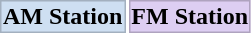<table>
<tr>
<td style="border: 1px solid #a3b0bf; cellpadding="2"; margin: auto" bgcolor="#cedff2"><strong>AM Station</strong></td>
<td style="border: 1px solid #afa3bf; cellpadding="2"; margin: auto" bgcolor="#ddcef2"><strong>FM Station</strong></td>
</tr>
</table>
